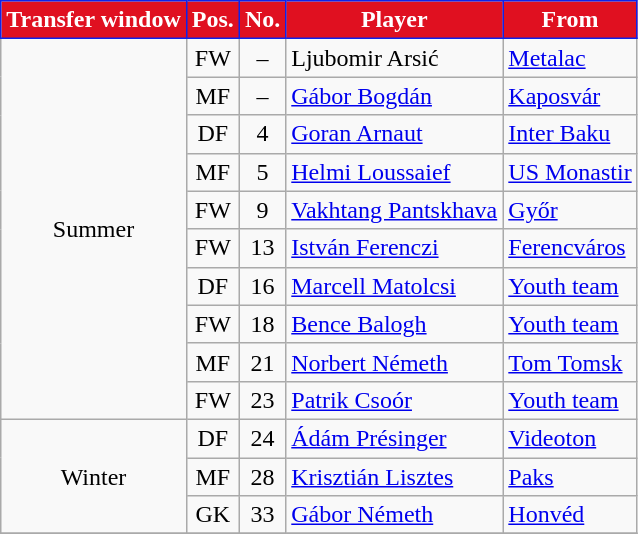<table class="wikitable plainrowheaders sortable">
<tr>
<th style="background-color:#E01020;color:white;border:1px solid #0E22E9">Transfer window</th>
<th style="background-color:#E01020;color:white;border:1px solid #0E22E9">Pos.</th>
<th style="background-color:#E01020;color:white;border:1px solid #0E22E9">No.</th>
<th style="background-color:#E01020;color:white;border:1px solid #0E22E9">Player</th>
<th style="background-color:#E01020;color:white;border:1px solid #0E22E9">From</th>
</tr>
<tr>
<td rowspan="10" style="text-align:center;">Summer</td>
<td style=text-align:center;>FW</td>
<td style=text-align:center;>–</td>
<td style=text-align:left;> Ljubomir Arsić</td>
<td style=text-align:left;> <a href='#'>Metalac</a></td>
</tr>
<tr>
<td style=text-align:center;>MF</td>
<td style=text-align:center;>–</td>
<td style=text-align:left;> <a href='#'>Gábor Bogdán</a></td>
<td style=text-align:left;><a href='#'>Kaposvár</a></td>
</tr>
<tr>
<td style=text-align:center;>DF</td>
<td style=text-align:center;>4</td>
<td style=text-align:left;> <a href='#'>Goran Arnaut</a></td>
<td style=text-align:left;> <a href='#'>Inter Baku</a></td>
</tr>
<tr>
<td style=text-align:center;>MF</td>
<td style=text-align:center;>5</td>
<td style=text-align:left;> <a href='#'>Helmi Loussaief</a></td>
<td style=text-align:left;> <a href='#'>US Monastir</a></td>
</tr>
<tr>
<td style=text-align:center;>FW</td>
<td style=text-align:center;>9</td>
<td style=text-align:left;> <a href='#'>Vakhtang Pantskhava</a></td>
<td style=text-align:left;><a href='#'>Győr</a></td>
</tr>
<tr>
<td style=text-align:center;>FW</td>
<td style=text-align:center;>13</td>
<td style=text-align:left;> <a href='#'>István Ferenczi</a></td>
<td style=text-align:left;><a href='#'>Ferencváros</a></td>
</tr>
<tr>
<td style=text-align:center;>DF</td>
<td style=text-align:center;>16</td>
<td style=text-align:left;> <a href='#'>Marcell Matolcsi</a></td>
<td style=text-align:left;><a href='#'>Youth team</a></td>
</tr>
<tr>
<td style=text-align:center;>FW</td>
<td style=text-align:center;>18</td>
<td style=text-align:left;> <a href='#'>Bence Balogh</a></td>
<td style=text-align:left;><a href='#'>Youth team</a></td>
</tr>
<tr>
<td style=text-align:center;>MF</td>
<td style=text-align:center;>21</td>
<td style=text-align:left;> <a href='#'>Norbert Németh</a></td>
<td style=text-align:left;> <a href='#'>Tom Tomsk</a></td>
</tr>
<tr>
<td style=text-align:center;>FW</td>
<td style=text-align:center;>23</td>
<td style=text-align:left;> <a href='#'>Patrik Csoór</a></td>
<td style=text-align:left;><a href='#'>Youth team</a></td>
</tr>
<tr>
<td rowspan="3" style="text-align:center;">Winter</td>
<td style=text-align:center;>DF</td>
<td style=text-align:center;>24</td>
<td style=text-align:left;> <a href='#'>Ádám Présinger</a></td>
<td style=text-align:left;><a href='#'>Videoton</a></td>
</tr>
<tr>
<td style=text-align:center;>MF</td>
<td style=text-align:center;>28</td>
<td style=text-align:left;> <a href='#'>Krisztián Lisztes</a></td>
<td style=text-align:left;><a href='#'>Paks</a></td>
</tr>
<tr>
<td style=text-align:center;>GK</td>
<td style=text-align:center;>33</td>
<td style=text-align:left;> <a href='#'>Gábor Németh</a></td>
<td style=text-align:left;><a href='#'>Honvéd</a></td>
</tr>
<tr>
</tr>
</table>
